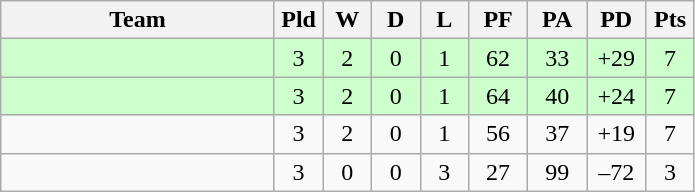<table class="wikitable" style="text-align:center;">
<tr>
<th width=175>Team</th>
<th style="width:25px;" abbr="Played">Pld</th>
<th style="width:25px;" abbr="Won">W</th>
<th style="width:25px;" abbr="Drawn">D</th>
<th style="width:25px;" abbr="Lost">L</th>
<th style="width:32px;" abbr="Points for">PF</th>
<th style="width:32px;" abbr="Points against">PA</th>
<th style="width:32px;" abbr="Points difference">PD</th>
<th style="width:25px;" abbr="Points">Pts</th>
</tr>
<tr style="background:#cfc;">
<td style="text-align:left;"></td>
<td>3</td>
<td>2</td>
<td>0</td>
<td>1</td>
<td>62</td>
<td>33</td>
<td>+29</td>
<td>7</td>
</tr>
<tr style="background:#cfc;">
<td style="text-align:left;"></td>
<td>3</td>
<td>2</td>
<td>0</td>
<td>1</td>
<td>64</td>
<td>40</td>
<td>+24</td>
<td>7</td>
</tr>
<tr>
<td style="text-align:left;"></td>
<td>3</td>
<td>2</td>
<td>0</td>
<td>1</td>
<td>56</td>
<td>37</td>
<td>+19</td>
<td>7</td>
</tr>
<tr>
<td style="text-align:left;"></td>
<td>3</td>
<td>0</td>
<td>0</td>
<td>3</td>
<td>27</td>
<td>99</td>
<td>–72</td>
<td>3</td>
</tr>
</table>
